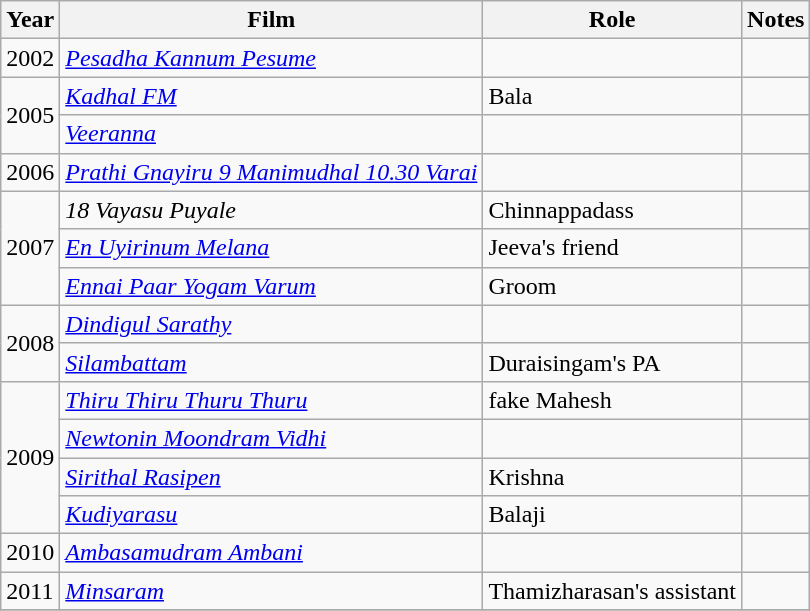<table class="wikitable sortable">
<tr>
<th>Year</th>
<th>Film</th>
<th>Role</th>
<th class=unsortable>Notes</th>
</tr>
<tr>
<td>2002</td>
<td><em><a href='#'>Pesadha Kannum Pesume</a></em></td>
<td></td>
<td></td>
</tr>
<tr>
<td rowspan="2">2005</td>
<td><em><a href='#'>Kadhal FM</a></em></td>
<td>Bala</td>
<td></td>
</tr>
<tr>
<td><em><a href='#'>Veeranna</a></em></td>
<td></td>
<td></td>
</tr>
<tr>
<td>2006</td>
<td><em><a href='#'>Prathi Gnayiru 9 Manimudhal 10.30 Varai</a></em></td>
<td></td>
<td></td>
</tr>
<tr>
<td rowspan="3">2007</td>
<td><em>18 Vayasu Puyale</em></td>
<td>Chinnappadass</td>
<td></td>
</tr>
<tr>
<td><em><a href='#'>En Uyirinum Melana</a></em></td>
<td>Jeeva's friend</td>
<td></td>
</tr>
<tr>
<td><em><a href='#'>Ennai Paar Yogam Varum</a></em></td>
<td>Groom</td>
<td></td>
</tr>
<tr>
<td rowspan="2">2008</td>
<td><em><a href='#'>Dindigul Sarathy</a></em></td>
<td></td>
<td></td>
</tr>
<tr>
<td><em><a href='#'>Silambattam</a></em></td>
<td>Duraisingam's PA</td>
</tr>
<tr>
<td rowspan="4">2009</td>
<td><em><a href='#'>Thiru Thiru Thuru Thuru</a></em></td>
<td>fake Mahesh</td>
<td></td>
</tr>
<tr>
<td><em><a href='#'>Newtonin Moondram Vidhi</a></em></td>
<td></td>
<td></td>
</tr>
<tr>
<td><em><a href='#'>Sirithal Rasipen</a></em></td>
<td>Krishna</td>
<td></td>
</tr>
<tr>
<td><em><a href='#'>Kudiyarasu</a></em></td>
<td>Balaji</td>
<td></td>
</tr>
<tr>
<td>2010</td>
<td><em><a href='#'>Ambasamudram Ambani</a></em></td>
<td></td>
<td></td>
</tr>
<tr>
<td>2011</td>
<td><em><a href='#'>Minsaram</a></em></td>
<td>Thamizharasan's assistant</td>
<td></td>
</tr>
<tr>
</tr>
</table>
